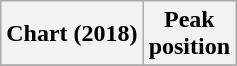<table class="wikitable sortable plainrowheaders">
<tr>
<th scope="col">Chart (2018)</th>
<th scope="col">Peak<br>position</th>
</tr>
<tr>
</tr>
</table>
